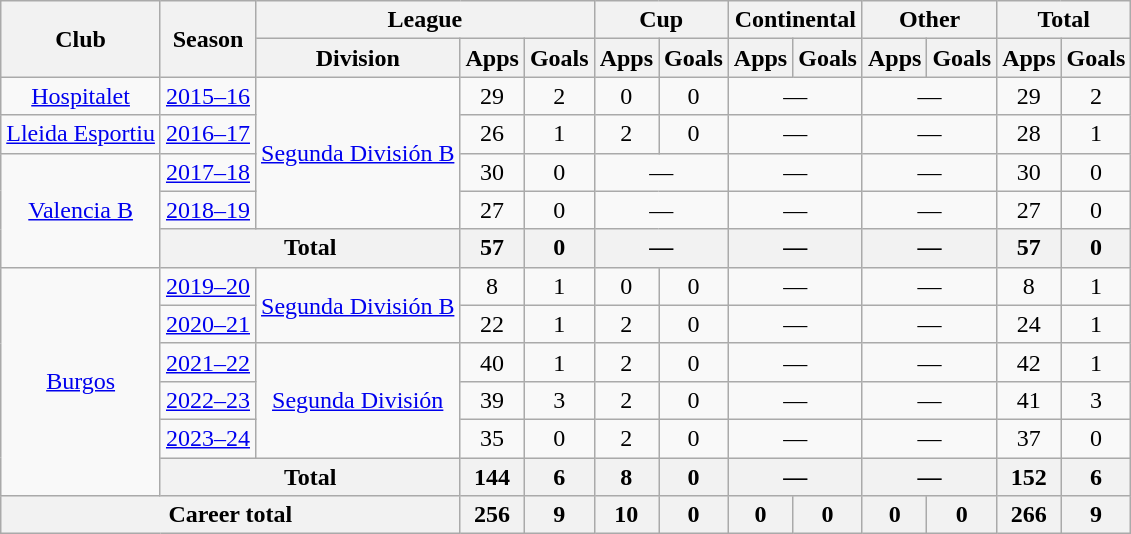<table class="wikitable" style="text-align:center">
<tr>
<th rowspan="2">Club</th>
<th rowspan="2">Season</th>
<th colspan="3">League</th>
<th colspan="2">Cup</th>
<th colspan="2">Continental</th>
<th colspan="2">Other</th>
<th colspan="2">Total</th>
</tr>
<tr>
<th>Division</th>
<th>Apps</th>
<th>Goals</th>
<th>Apps</th>
<th>Goals</th>
<th>Apps</th>
<th>Goals</th>
<th>Apps</th>
<th>Goals</th>
<th>Apps</th>
<th>Goals</th>
</tr>
<tr>
<td><a href='#'>Hospitalet</a></td>
<td><a href='#'>2015–16</a></td>
<td rowspan="4"><a href='#'>Segunda División B</a></td>
<td>29</td>
<td>2</td>
<td>0</td>
<td>0</td>
<td colspan="2">—</td>
<td colspan="2">—</td>
<td>29</td>
<td>2</td>
</tr>
<tr>
<td><a href='#'>Lleida Esportiu</a></td>
<td><a href='#'>2016–17</a></td>
<td>26</td>
<td>1</td>
<td>2</td>
<td>0</td>
<td colspan="2">—</td>
<td colspan="2">—</td>
<td>28</td>
<td>1</td>
</tr>
<tr>
<td rowspan="3"><a href='#'>Valencia B</a></td>
<td><a href='#'>2017–18</a></td>
<td>30</td>
<td>0</td>
<td colspan="2">—</td>
<td colspan="2">—</td>
<td colspan="2">—</td>
<td>30</td>
<td>0</td>
</tr>
<tr>
<td><a href='#'>2018–19</a></td>
<td>27</td>
<td>0</td>
<td colspan="2">—</td>
<td colspan="2">—</td>
<td colspan="2">—</td>
<td>27</td>
<td>0</td>
</tr>
<tr>
<th colspan="2">Total</th>
<th>57</th>
<th>0</th>
<th colspan="2">—</th>
<th colspan="2">—</th>
<th colspan="2">—</th>
<th>57</th>
<th>0</th>
</tr>
<tr>
<td rowspan="6"><a href='#'>Burgos</a></td>
<td><a href='#'>2019–20</a></td>
<td rowspan="2"><a href='#'>Segunda División B</a></td>
<td>8</td>
<td>1</td>
<td>0</td>
<td>0</td>
<td colspan="2">—</td>
<td colspan="2">—</td>
<td>8</td>
<td>1</td>
</tr>
<tr>
<td><a href='#'>2020–21</a></td>
<td>22</td>
<td>1</td>
<td>2</td>
<td>0</td>
<td colspan="2">—</td>
<td colspan="2">—</td>
<td>24</td>
<td>1</td>
</tr>
<tr>
<td><a href='#'>2021–22</a></td>
<td rowspan="3"><a href='#'>Segunda División</a></td>
<td>40</td>
<td>1</td>
<td>2</td>
<td>0</td>
<td colspan="2">—</td>
<td colspan="2">—</td>
<td>42</td>
<td>1</td>
</tr>
<tr>
<td><a href='#'>2022–23</a></td>
<td>39</td>
<td>3</td>
<td>2</td>
<td>0</td>
<td colspan="2">—</td>
<td colspan="2">—</td>
<td>41</td>
<td>3</td>
</tr>
<tr>
<td><a href='#'>2023–24</a></td>
<td>35</td>
<td>0</td>
<td>2</td>
<td>0</td>
<td colspan="2">—</td>
<td colspan="2">—</td>
<td>37</td>
<td>0</td>
</tr>
<tr>
<th colspan="2">Total</th>
<th>144</th>
<th>6</th>
<th>8</th>
<th>0</th>
<th colspan="2">—</th>
<th colspan="2">—</th>
<th>152</th>
<th>6</th>
</tr>
<tr>
<th colspan="3">Career total</th>
<th>256</th>
<th>9</th>
<th>10</th>
<th>0</th>
<th>0</th>
<th>0</th>
<th>0</th>
<th>0</th>
<th>266</th>
<th>9</th>
</tr>
</table>
